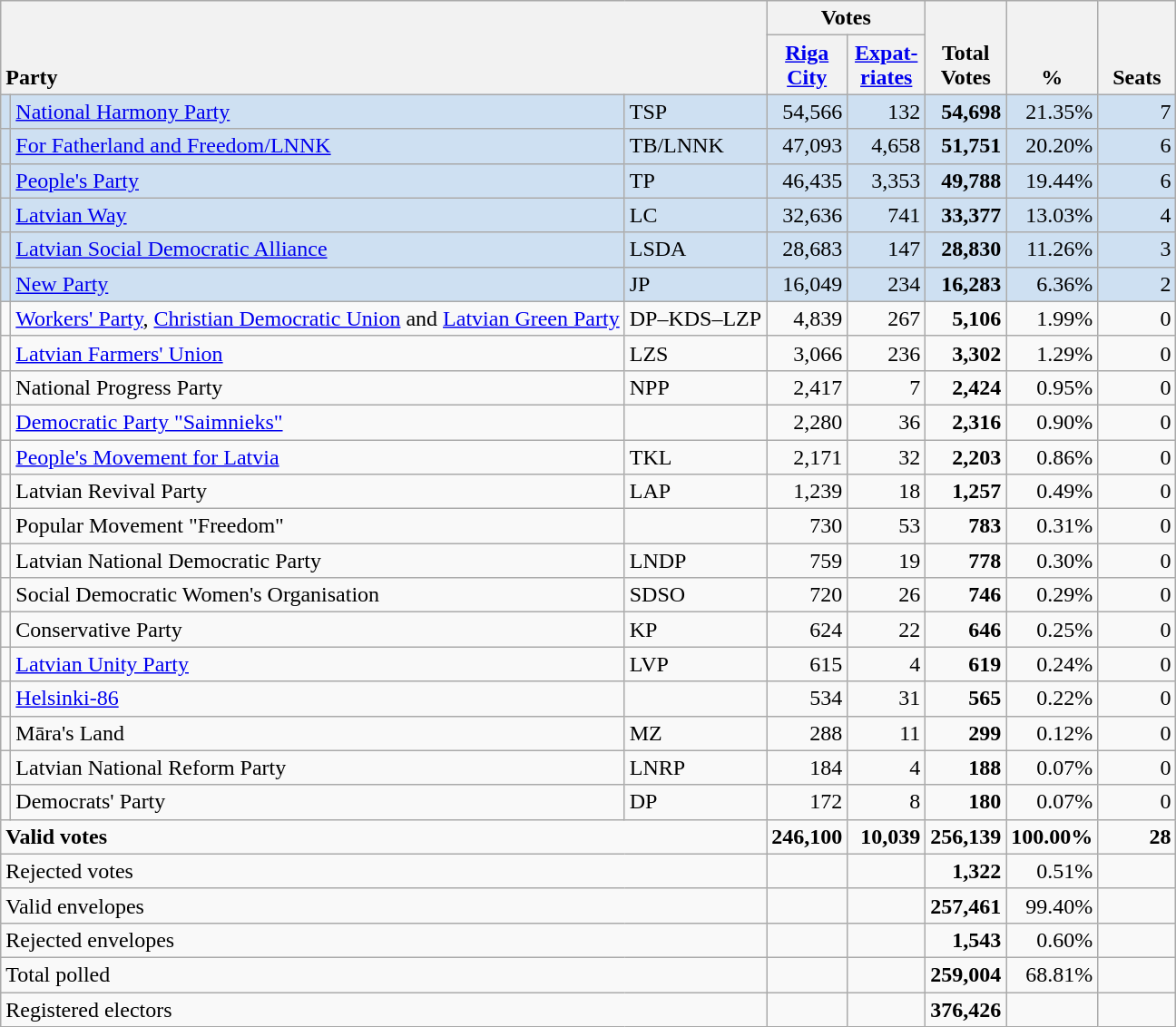<table class="wikitable" border="1" style="text-align:right;">
<tr>
<th style="text-align:left;" valign=bottom rowspan=2 colspan=3>Party</th>
<th colspan=2>Votes</th>
<th align=center valign=bottom rowspan=2 width="50">Total Votes</th>
<th align=center valign=bottom rowspan=2 width="50">%</th>
<th align=center valign=bottom rowspan=2 width="50">Seats</th>
</tr>
<tr>
<th align=center valign=bottom width="50"><a href='#'>Riga City</a></th>
<th align=center valign=bottom width="50"><a href='#'>Expat- riates</a></th>
</tr>
<tr style="background:#CEE0F2;">
<td></td>
<td align=left><a href='#'>National Harmony Party</a></td>
<td align=left>TSP</td>
<td>54,566</td>
<td>132</td>
<td><strong>54,698</strong></td>
<td>21.35%</td>
<td>7</td>
</tr>
<tr style="background:#CEE0F2;">
<td></td>
<td align=left><a href='#'>For Fatherland and Freedom/LNNK</a></td>
<td align=left>TB/LNNK</td>
<td>47,093</td>
<td>4,658</td>
<td><strong>51,751</strong></td>
<td>20.20%</td>
<td>6</td>
</tr>
<tr style="background:#CEE0F2;">
<td></td>
<td align=left><a href='#'>People's Party</a></td>
<td align=left>TP</td>
<td>46,435</td>
<td>3,353</td>
<td><strong>49,788</strong></td>
<td>19.44%</td>
<td>6</td>
</tr>
<tr style="background:#CEE0F2;">
<td></td>
<td align=left><a href='#'>Latvian Way</a></td>
<td align=left>LC</td>
<td>32,636</td>
<td>741</td>
<td><strong>33,377</strong></td>
<td>13.03%</td>
<td>4</td>
</tr>
<tr style="background:#CEE0F2;">
<td></td>
<td align=left style="white-space: nowrap;"><a href='#'>Latvian Social Democratic Alliance</a></td>
<td align=left>LSDA</td>
<td>28,683</td>
<td>147</td>
<td><strong>28,830</strong></td>
<td>11.26%</td>
<td>3</td>
</tr>
<tr style="background:#CEE0F2;">
<td></td>
<td align=left><a href='#'>New Party</a></td>
<td align=left>JP</td>
<td>16,049</td>
<td>234</td>
<td><strong>16,283</strong></td>
<td>6.36%</td>
<td>2</td>
</tr>
<tr>
<td></td>
<td align=left><a href='#'>Workers' Party</a>, <a href='#'>Christian Democratic Union</a> and <a href='#'>Latvian Green Party</a></td>
<td align=left>DP–KDS–LZP</td>
<td>4,839</td>
<td>267</td>
<td><strong>5,106</strong></td>
<td>1.99%</td>
<td>0</td>
</tr>
<tr>
<td></td>
<td align=left><a href='#'>Latvian Farmers' Union</a></td>
<td align=left>LZS</td>
<td>3,066</td>
<td>236</td>
<td><strong>3,302</strong></td>
<td>1.29%</td>
<td>0</td>
</tr>
<tr>
<td></td>
<td align=left>National Progress Party</td>
<td align=left>NPP</td>
<td>2,417</td>
<td>7</td>
<td><strong>2,424</strong></td>
<td>0.95%</td>
<td>0</td>
</tr>
<tr>
<td></td>
<td align=left><a href='#'>Democratic Party "Saimnieks"</a></td>
<td align=left></td>
<td>2,280</td>
<td>36</td>
<td><strong>2,316</strong></td>
<td>0.90%</td>
<td>0</td>
</tr>
<tr>
<td></td>
<td align=left><a href='#'>People's Movement for Latvia</a></td>
<td align=left>TKL</td>
<td>2,171</td>
<td>32</td>
<td><strong>2,203</strong></td>
<td>0.86%</td>
<td>0</td>
</tr>
<tr>
<td></td>
<td align=left>Latvian Revival Party</td>
<td align=left>LAP</td>
<td>1,239</td>
<td>18</td>
<td><strong>1,257</strong></td>
<td>0.49%</td>
<td>0</td>
</tr>
<tr>
<td></td>
<td align=left>Popular Movement "Freedom"</td>
<td align=left></td>
<td>730</td>
<td>53</td>
<td><strong>783</strong></td>
<td>0.31%</td>
<td>0</td>
</tr>
<tr>
<td></td>
<td align=left>Latvian National Democratic Party</td>
<td align=left>LNDP</td>
<td>759</td>
<td>19</td>
<td><strong>778</strong></td>
<td>0.30%</td>
<td>0</td>
</tr>
<tr>
<td></td>
<td align=left>Social Democratic Women's Organisation</td>
<td align=left>SDSO</td>
<td>720</td>
<td>26</td>
<td><strong>746</strong></td>
<td>0.29%</td>
<td>0</td>
</tr>
<tr>
<td></td>
<td align=left>Conservative Party</td>
<td align=left>KP</td>
<td>624</td>
<td>22</td>
<td><strong>646</strong></td>
<td>0.25%</td>
<td>0</td>
</tr>
<tr>
<td></td>
<td align=left><a href='#'>Latvian Unity Party</a></td>
<td align=left>LVP</td>
<td>615</td>
<td>4</td>
<td><strong>619</strong></td>
<td>0.24%</td>
<td>0</td>
</tr>
<tr>
<td></td>
<td align=left><a href='#'>Helsinki-86</a></td>
<td align=left></td>
<td>534</td>
<td>31</td>
<td><strong>565</strong></td>
<td>0.22%</td>
<td>0</td>
</tr>
<tr>
<td></td>
<td align=left>Māra's Land</td>
<td align=left>MZ</td>
<td>288</td>
<td>11</td>
<td><strong>299</strong></td>
<td>0.12%</td>
<td>0</td>
</tr>
<tr>
<td></td>
<td align=left>Latvian National Reform Party</td>
<td align=left>LNRP</td>
<td>184</td>
<td>4</td>
<td><strong>188</strong></td>
<td>0.07%</td>
<td>0</td>
</tr>
<tr>
<td></td>
<td align=left>Democrats' Party</td>
<td align=left>DP</td>
<td>172</td>
<td>8</td>
<td><strong>180</strong></td>
<td>0.07%</td>
<td>0</td>
</tr>
<tr style="font-weight:bold">
<td align=left colspan=3>Valid votes</td>
<td>246,100</td>
<td>10,039</td>
<td>256,139</td>
<td>100.00%</td>
<td>28</td>
</tr>
<tr>
<td align=left colspan=3>Rejected votes</td>
<td></td>
<td></td>
<td><strong>1,322</strong></td>
<td>0.51%</td>
<td></td>
</tr>
<tr>
<td align=left colspan=3>Valid envelopes</td>
<td></td>
<td></td>
<td><strong>257,461</strong></td>
<td>99.40%</td>
<td></td>
</tr>
<tr>
<td align=left colspan=3>Rejected envelopes</td>
<td></td>
<td></td>
<td><strong>1,543</strong></td>
<td>0.60%</td>
<td></td>
</tr>
<tr>
<td align=left colspan=3>Total polled</td>
<td></td>
<td></td>
<td><strong>259,004</strong></td>
<td>68.81%</td>
<td></td>
</tr>
<tr>
<td align=left colspan=3>Registered electors</td>
<td></td>
<td></td>
<td><strong>376,426</strong></td>
<td></td>
<td></td>
</tr>
</table>
